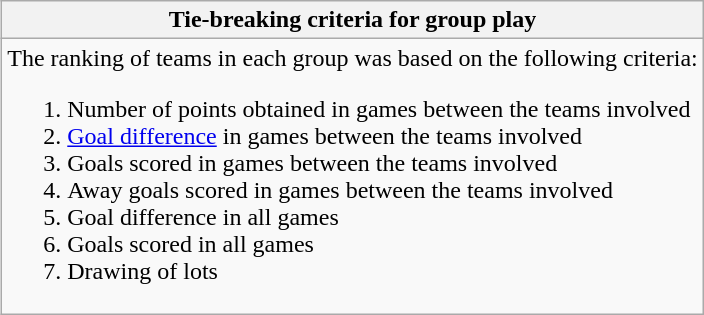<table class="wikitable collapsible collapsed" align="right">
<tr>
<th>Tie-breaking criteria for group play</th>
</tr>
<tr>
<td>The ranking of teams in each group was based on the following criteria:<br><ol><li>Number of points obtained in games between the teams involved</li><li><a href='#'>Goal difference</a> in games between the teams involved</li><li>Goals scored in games between the teams involved</li><li>Away goals scored in games between the teams involved</li><li>Goal difference in all games</li><li>Goals scored in all games</li><li>Drawing of lots</li></ol></td>
</tr>
</table>
